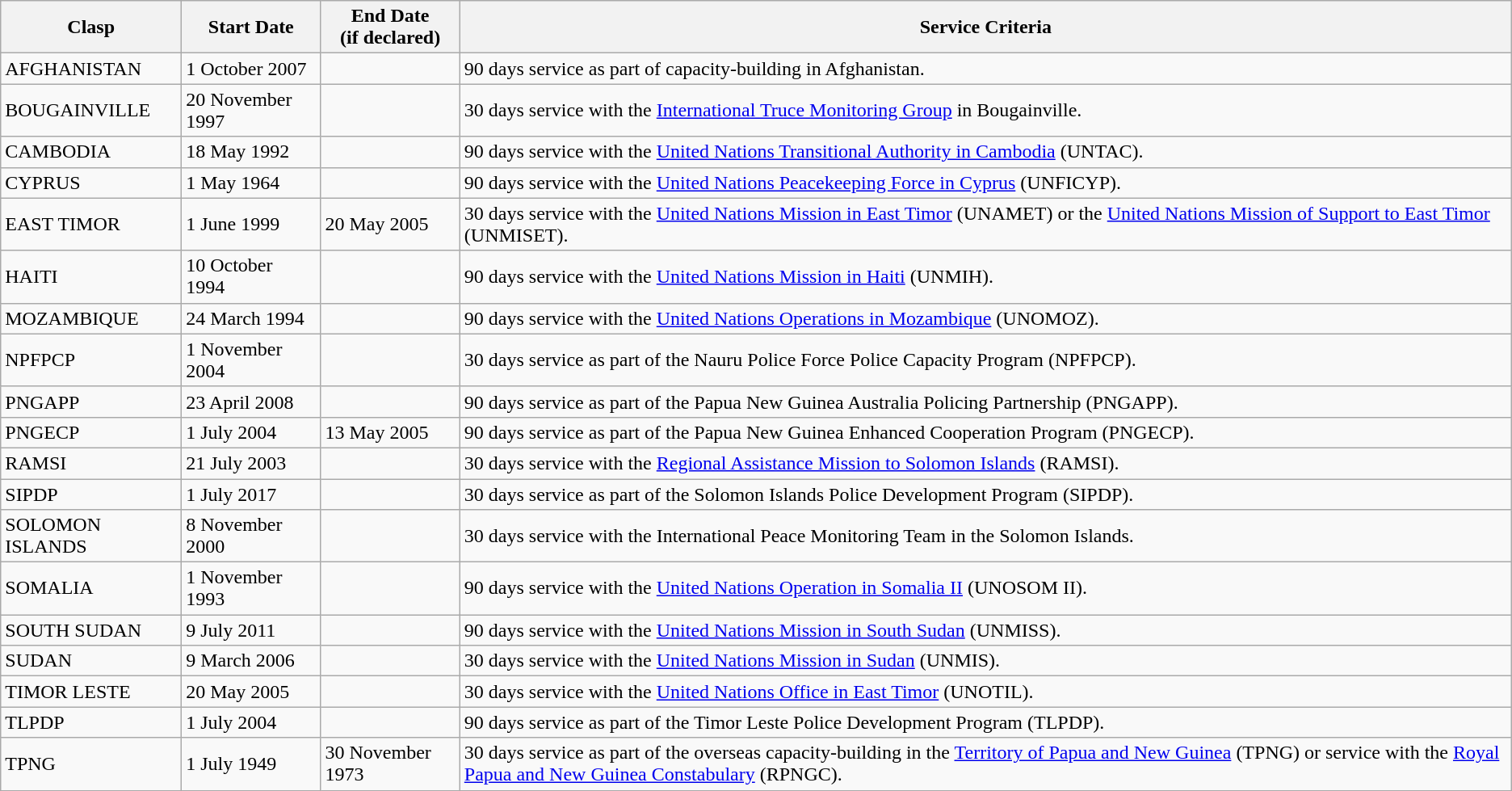<table class="wikitable sortable">
<tr>
<th><strong>Clasp</strong></th>
<th><strong>Start Date</strong></th>
<th><strong>End Date<br>(if declared)</strong></th>
<th><strong>Service Criteria</strong></th>
</tr>
<tr>
<td>AFGHANISTAN</td>
<td>1 October 2007</td>
<td></td>
<td>90 days service as part of capacity-building in Afghanistan.</td>
</tr>
<tr>
<td>BOUGAINVILLE</td>
<td class=nowrap>20 November 1997</td>
<td></td>
<td>30 days service with the <a href='#'>International Truce Monitoring Group</a> in  Bougainville.</td>
</tr>
<tr>
<td>CAMBODIA</td>
<td>18 May 1992</td>
<td></td>
<td>90 days service with the <a href='#'>United Nations Transitional Authority in Cambodia</a> (UNTAC).</td>
</tr>
<tr>
<td>CYPRUS</td>
<td>1 May 1964</td>
<td></td>
<td>90 days service with the <a href='#'>United Nations Peacekeeping Force in Cyprus</a> (UNFICYP).</td>
</tr>
<tr>
<td>EAST TIMOR</td>
<td>1 June 1999</td>
<td>20 May 2005</td>
<td>30 days service with the <a href='#'>United Nations Mission in East Timor</a> (UNAMET) or the <a href='#'>United Nations Mission of Support to East Timor</a> (UNMISET).</td>
</tr>
<tr>
<td>HAITI</td>
<td>10 October 1994</td>
<td></td>
<td>90 days service with the <a href='#'>United Nations Mission in Haiti</a> (UNMIH).</td>
</tr>
<tr>
<td>MOZAMBIQUE</td>
<td>24 March 1994</td>
<td></td>
<td>90 days service with the <a href='#'>United Nations  Operations in Mozambique</a> (UNOMOZ).</td>
</tr>
<tr>
<td>NPFPCP</td>
<td>1 November 2004</td>
<td></td>
<td>30 days service as part of the Nauru Police Force Police Capacity Program (NPFPCP).</td>
</tr>
<tr>
<td>PNGAPP</td>
<td>23 April 2008</td>
<td></td>
<td>90 days service as part of the Papua New Guinea Australia Policing Partnership (PNGAPP).</td>
</tr>
<tr>
<td>PNGECP</td>
<td>1 July 2004</td>
<td>13 May 2005</td>
<td>90 days service as part of the Papua New Guinea Enhanced Cooperation Program (PNGECP).</td>
</tr>
<tr>
<td>RAMSI</td>
<td>21 July 2003</td>
<td></td>
<td>30 days service with the <a href='#'>Regional Assistance Mission to Solomon Islands</a> (RAMSI).</td>
</tr>
<tr>
<td>SIPDP</td>
<td>1 July 2017</td>
<td></td>
<td>30 days service as part of the Solomon Islands Police Development Program (SIPDP).</td>
</tr>
<tr>
<td class=nowrap>SOLOMON  ISLANDS</td>
<td>8 November 2000</td>
<td></td>
<td>30 days service with the International Peace Monitoring Team in the Solomon Islands.</td>
</tr>
<tr>
<td>SOMALIA</td>
<td>1 November 1993</td>
<td></td>
<td>90 days service with the <a href='#'>United Nations Operation in Somalia II</a> (UNOSOM II).</td>
</tr>
<tr>
<td>SOUTH SUDAN</td>
<td>9 July 2011</td>
<td></td>
<td>90 days service with the <a href='#'>United Nations Mission in South Sudan</a> (UNMISS).</td>
</tr>
<tr>
<td>SUDAN</td>
<td>9 March 2006</td>
<td></td>
<td>30 days service with the <a href='#'>United Nations Mission in Sudan</a> (UNMIS).</td>
</tr>
<tr>
<td>TIMOR LESTE</td>
<td>20 May 2005</td>
<td></td>
<td>30 days service with the <a href='#'>United Nations Office in East Timor</a> (UNOTIL).</td>
</tr>
<tr>
<td>TLPDP</td>
<td>1 July 2004</td>
<td></td>
<td>90 days service as part of the Timor Leste Police Development Program (TLPDP).</td>
</tr>
<tr>
<td>TPNG</td>
<td>1 July 1949</td>
<td class=nowrap>30 November 1973</td>
<td>30 days service as part of the overseas capacity-building in the <a href='#'>Territory of  Papua and New Guinea</a> (TPNG) or service with the <a href='#'>Royal Papua and New Guinea  Constabulary</a> (RPNGC).</td>
</tr>
</table>
